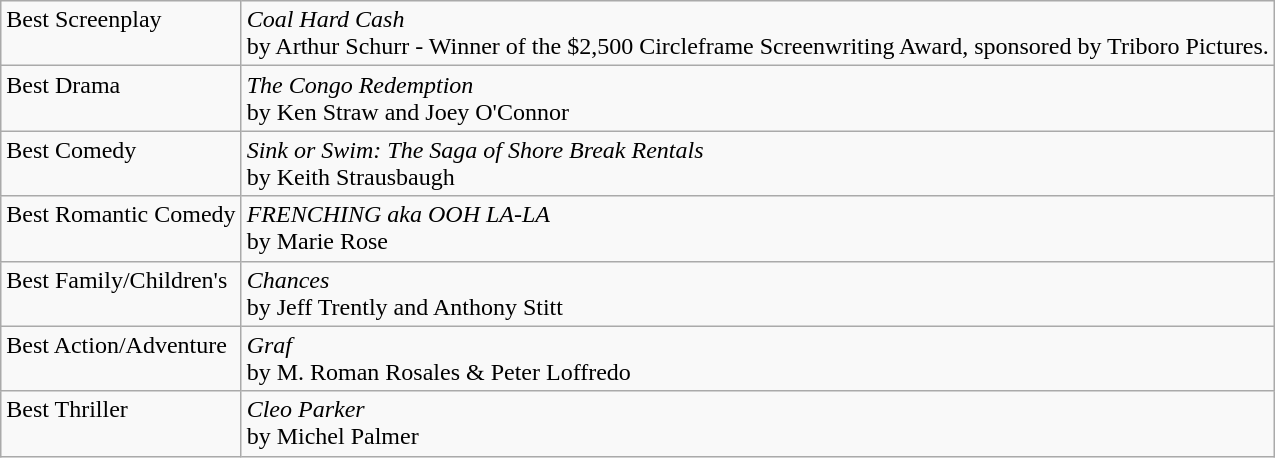<table class="wikitable">
<tr valign="top">
<td>Best Screenplay</td>
<td><em>Coal Hard Cash</em><br> by Arthur Schurr - Winner of the $2,500 Circleframe Screenwriting Award, sponsored by Triboro Pictures.</td>
</tr>
<tr valign="top">
<td>Best Drama</td>
<td><em>The Congo Redemption</em><br>by Ken Straw and Joey O'Connor</td>
</tr>
<tr valign="top">
<td>Best Comedy</td>
<td><em>Sink or Swim: The Saga of Shore Break Rentals</em><br>by Keith Strausbaugh</td>
</tr>
<tr valign="top">
<td>Best Romantic Comedy</td>
<td><em>FRENCHING aka OOH LA-LA</em><br>by Marie Rose</td>
</tr>
<tr valign="top">
<td>Best Family/Children's</td>
<td><em>Chances</em><br>by Jeff Trently and Anthony Stitt</td>
</tr>
<tr valign="top">
<td>Best Action/Adventure</td>
<td><em>Graf</em><br>by M. Roman Rosales & Peter Loffredo</td>
</tr>
<tr valign="top">
<td>Best Thriller</td>
<td><em>Cleo Parker</em><br>by Michel Palmer</td>
</tr>
</table>
